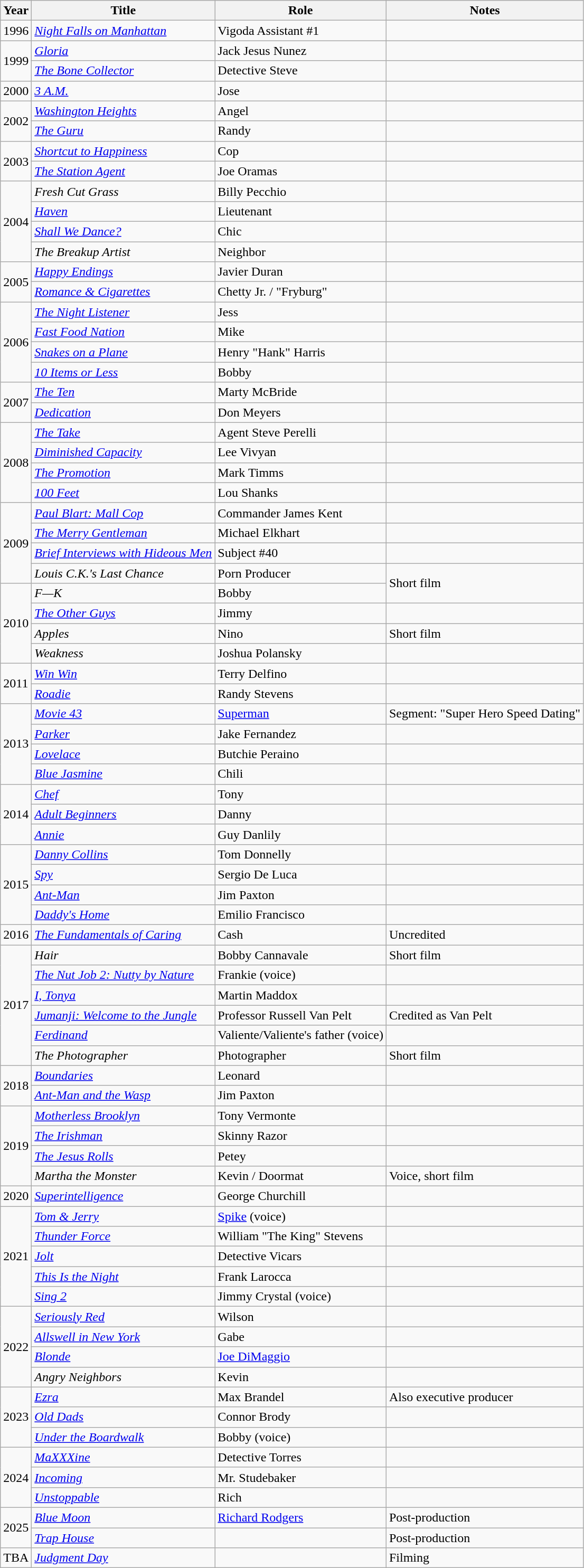<table class="wikitable sortable">
<tr>
<th>Year</th>
<th>Title</th>
<th>Role</th>
<th class="unsortable">Notes</th>
</tr>
<tr>
<td>1996</td>
<td><em><a href='#'>Night Falls on Manhattan</a></em></td>
<td>Vigoda Assistant #1</td>
<td></td>
</tr>
<tr>
<td rowspan="2">1999</td>
<td><em><a href='#'>Gloria</a></em></td>
<td>Jack Jesus Nunez</td>
<td></td>
</tr>
<tr>
<td><em><a href='#'>The Bone Collector</a></em></td>
<td>Detective Steve</td>
<td></td>
</tr>
<tr>
<td>2000</td>
<td><em><a href='#'>3 A.M.</a></em></td>
<td>Jose</td>
<td></td>
</tr>
<tr>
<td rowspan="2">2002</td>
<td><em><a href='#'>Washington Heights</a></em></td>
<td>Angel</td>
<td></td>
</tr>
<tr>
<td><em><a href='#'>The Guru</a></em></td>
<td>Randy</td>
<td></td>
</tr>
<tr>
<td rowspan="2">2003</td>
<td><em><a href='#'>Shortcut to Happiness</a></em></td>
<td>Cop</td>
<td></td>
</tr>
<tr>
<td><em><a href='#'>The Station Agent</a></em></td>
<td>Joe Oramas</td>
<td></td>
</tr>
<tr>
<td rowspan="4">2004</td>
<td><em>Fresh Cut Grass</em></td>
<td>Billy Pecchio</td>
<td></td>
</tr>
<tr>
<td><em><a href='#'>Haven</a></em></td>
<td>Lieutenant</td>
<td></td>
</tr>
<tr>
<td><em><a href='#'>Shall We Dance?</a></em></td>
<td>Chic</td>
<td></td>
</tr>
<tr>
<td><em>The Breakup Artist</em></td>
<td>Neighbor</td>
<td></td>
</tr>
<tr>
<td rowspan="2">2005</td>
<td><em><a href='#'>Happy Endings</a></em></td>
<td>Javier Duran</td>
<td></td>
</tr>
<tr>
<td><em><a href='#'>Romance & Cigarettes</a></em></td>
<td>Chetty Jr. / "Fryburg"</td>
<td></td>
</tr>
<tr>
<td rowspan="4">2006</td>
<td><em><a href='#'>The Night Listener</a></em></td>
<td>Jess</td>
<td></td>
</tr>
<tr>
<td><em><a href='#'>Fast Food Nation</a></em></td>
<td>Mike</td>
<td></td>
</tr>
<tr>
<td><em><a href='#'>Snakes on a Plane</a></em></td>
<td>Henry "Hank" Harris</td>
<td></td>
</tr>
<tr>
<td><em><a href='#'>10 Items or Less</a></em></td>
<td>Bobby</td>
<td></td>
</tr>
<tr>
<td rowspan="2">2007</td>
<td><em><a href='#'>The Ten</a></em></td>
<td>Marty McBride</td>
<td></td>
</tr>
<tr>
<td><em><a href='#'>Dedication</a></em></td>
<td>Don Meyers</td>
<td></td>
</tr>
<tr>
<td rowspan="4">2008</td>
<td><em><a href='#'>The Take</a></em></td>
<td>Agent Steve Perelli</td>
<td></td>
</tr>
<tr>
<td><em><a href='#'>Diminished Capacity</a></em></td>
<td>Lee Vivyan</td>
<td></td>
</tr>
<tr>
<td><em><a href='#'>The Promotion</a></em></td>
<td>Mark Timms</td>
<td></td>
</tr>
<tr>
<td><em><a href='#'>100 Feet</a></em></td>
<td>Lou Shanks</td>
<td></td>
</tr>
<tr>
<td rowspan="4">2009</td>
<td><em><a href='#'>Paul Blart: Mall Cop</a></em></td>
<td>Commander James Kent</td>
<td></td>
</tr>
<tr>
<td><em><a href='#'>The Merry Gentleman</a></em></td>
<td>Michael Elkhart</td>
<td></td>
</tr>
<tr>
<td><em><a href='#'>Brief Interviews with Hideous Men</a></em></td>
<td>Subject #40</td>
<td></td>
</tr>
<tr>
<td><em>Louis C.K.'s Last Chance</em></td>
<td>Porn Producer</td>
<td rowspan="2">Short film</td>
</tr>
<tr>
<td rowspan="4">2010</td>
<td><em>F—K</em></td>
<td>Bobby</td>
</tr>
<tr>
<td><em><a href='#'>The Other Guys</a></em></td>
<td>Jimmy</td>
<td></td>
</tr>
<tr>
<td><em>Apples</em></td>
<td>Nino</td>
<td>Short film</td>
</tr>
<tr>
<td><em>Weakness</em></td>
<td>Joshua Polansky</td>
<td></td>
</tr>
<tr>
<td rowspan="2">2011</td>
<td><em><a href='#'>Win Win</a></em></td>
<td>Terry Delfino</td>
<td></td>
</tr>
<tr>
<td><em><a href='#'>Roadie</a></em></td>
<td>Randy Stevens</td>
<td></td>
</tr>
<tr>
<td rowspan="4">2013</td>
<td><em><a href='#'>Movie 43</a></em></td>
<td><a href='#'>Superman</a></td>
<td>Segment: "Super Hero Speed Dating"</td>
</tr>
<tr>
<td><em><a href='#'>Parker</a></em></td>
<td>Jake Fernandez</td>
<td></td>
</tr>
<tr>
<td><em><a href='#'>Lovelace</a></em></td>
<td>Butchie Peraino</td>
<td></td>
</tr>
<tr>
<td><em><a href='#'>Blue Jasmine</a></em></td>
<td>Chili</td>
<td></td>
</tr>
<tr>
<td rowspan="3">2014</td>
<td><em><a href='#'>Chef</a></em></td>
<td>Tony</td>
<td></td>
</tr>
<tr>
<td><em><a href='#'>Adult Beginners</a></em></td>
<td>Danny</td>
<td></td>
</tr>
<tr>
<td><em><a href='#'>Annie</a></em></td>
<td>Guy Danlily</td>
<td></td>
</tr>
<tr>
<td rowspan="4">2015</td>
<td><em><a href='#'>Danny Collins</a></em></td>
<td>Tom Donnelly</td>
<td></td>
</tr>
<tr>
<td><em><a href='#'>Spy</a></em></td>
<td>Sergio De Luca</td>
<td></td>
</tr>
<tr>
<td><em><a href='#'>Ant-Man</a></em></td>
<td>Jim Paxton</td>
<td></td>
</tr>
<tr>
<td><em><a href='#'>Daddy's Home</a></em></td>
<td>Emilio Francisco</td>
<td></td>
</tr>
<tr>
<td>2016</td>
<td><em><a href='#'>The Fundamentals of Caring</a></em></td>
<td>Cash</td>
<td>Uncredited</td>
</tr>
<tr>
<td rowspan="6">2017</td>
<td><em>Hair</em></td>
<td>Bobby Cannavale</td>
<td>Short film</td>
</tr>
<tr>
<td><em><a href='#'>The Nut Job 2: Nutty by Nature</a></em></td>
<td>Frankie (voice)</td>
<td></td>
</tr>
<tr>
<td><em><a href='#'>I, Tonya</a></em></td>
<td>Martin Maddox</td>
<td></td>
</tr>
<tr>
<td><em><a href='#'>Jumanji: Welcome to the Jungle</a></em></td>
<td>Professor Russell Van Pelt</td>
<td>Credited as Van Pelt</td>
</tr>
<tr>
<td><em><a href='#'>Ferdinand</a></em></td>
<td>Valiente/Valiente's father (voice)</td>
<td></td>
</tr>
<tr>
<td><em>The Photographer</em></td>
<td>Photographer</td>
<td>Short film</td>
</tr>
<tr>
<td rowspan="2">2018</td>
<td><em><a href='#'>Boundaries</a></em></td>
<td>Leonard</td>
<td></td>
</tr>
<tr>
<td><em><a href='#'>Ant-Man and the Wasp</a></em></td>
<td>Jim Paxton</td>
<td></td>
</tr>
<tr>
<td rowspan="4">2019</td>
<td><em><a href='#'>Motherless Brooklyn</a></em></td>
<td>Tony Vermonte</td>
<td></td>
</tr>
<tr>
<td><em><a href='#'>The Irishman</a></em></td>
<td>Skinny Razor</td>
<td></td>
</tr>
<tr>
<td><em><a href='#'>The Jesus Rolls</a></em></td>
<td>Petey</td>
<td></td>
</tr>
<tr>
<td><em>Martha the Monster</em></td>
<td>Kevin / Doormat</td>
<td>Voice, short film</td>
</tr>
<tr>
<td>2020</td>
<td><em><a href='#'>Superintelligence</a></em></td>
<td>George Churchill</td>
<td></td>
</tr>
<tr>
<td rowspan="5">2021</td>
<td><em><a href='#'>Tom & Jerry</a></em></td>
<td><a href='#'>Spike</a> (voice)</td>
<td></td>
</tr>
<tr>
<td><em><a href='#'>Thunder Force</a></em></td>
<td>William "The King" Stevens</td>
<td></td>
</tr>
<tr>
<td><em><a href='#'>Jolt</a></em></td>
<td>Detective Vicars</td>
<td></td>
</tr>
<tr>
<td><em><a href='#'>This Is the Night</a></em></td>
<td>Frank Larocca</td>
<td></td>
</tr>
<tr>
<td><em><a href='#'>Sing 2</a></em></td>
<td>Jimmy Crystal (voice)</td>
<td></td>
</tr>
<tr>
<td rowspan="4">2022</td>
<td><em><a href='#'>Seriously Red</a></em></td>
<td>Wilson</td>
<td></td>
</tr>
<tr>
<td><em><a href='#'>Allswell in New York</a></em></td>
<td>Gabe</td>
<td></td>
</tr>
<tr>
<td><em><a href='#'>Blonde</a></em></td>
<td><a href='#'>Joe DiMaggio</a></td>
<td></td>
</tr>
<tr>
<td><em>Angry Neighbors</em></td>
<td>Kevin</td>
<td></td>
</tr>
<tr>
<td rowspan="3">2023</td>
<td><em><a href='#'>Ezra</a></em></td>
<td>Max Brandel</td>
<td>Also executive producer</td>
</tr>
<tr>
<td><em><a href='#'>Old Dads</a></em></td>
<td>Connor Brody</td>
<td></td>
</tr>
<tr>
<td><em><a href='#'>Under the Boardwalk</a></em></td>
<td>Bobby (voice)</td>
<td></td>
</tr>
<tr>
<td rowspan="3">2024</td>
<td><em><a href='#'>MaXXXine</a></em></td>
<td>Detective Torres</td>
<td></td>
</tr>
<tr>
<td><em><a href='#'>Incoming</a></em></td>
<td>Mr. Studebaker</td>
<td></td>
</tr>
<tr>
<td><em><a href='#'>Unstoppable</a></em></td>
<td>Rich</td>
<td></td>
</tr>
<tr>
<td rowspan="2">2025</td>
<td><em><a href='#'>Blue Moon</a></em></td>
<td><a href='#'>Richard Rodgers</a></td>
<td>Post-production</td>
</tr>
<tr>
<td><em><a href='#'>Trap House</a></em></td>
<td></td>
<td>Post-production</td>
</tr>
<tr>
<td>TBA</td>
<td><em><a href='#'>Judgment Day</a></em></td>
<td></td>
<td>Filming</td>
</tr>
</table>
